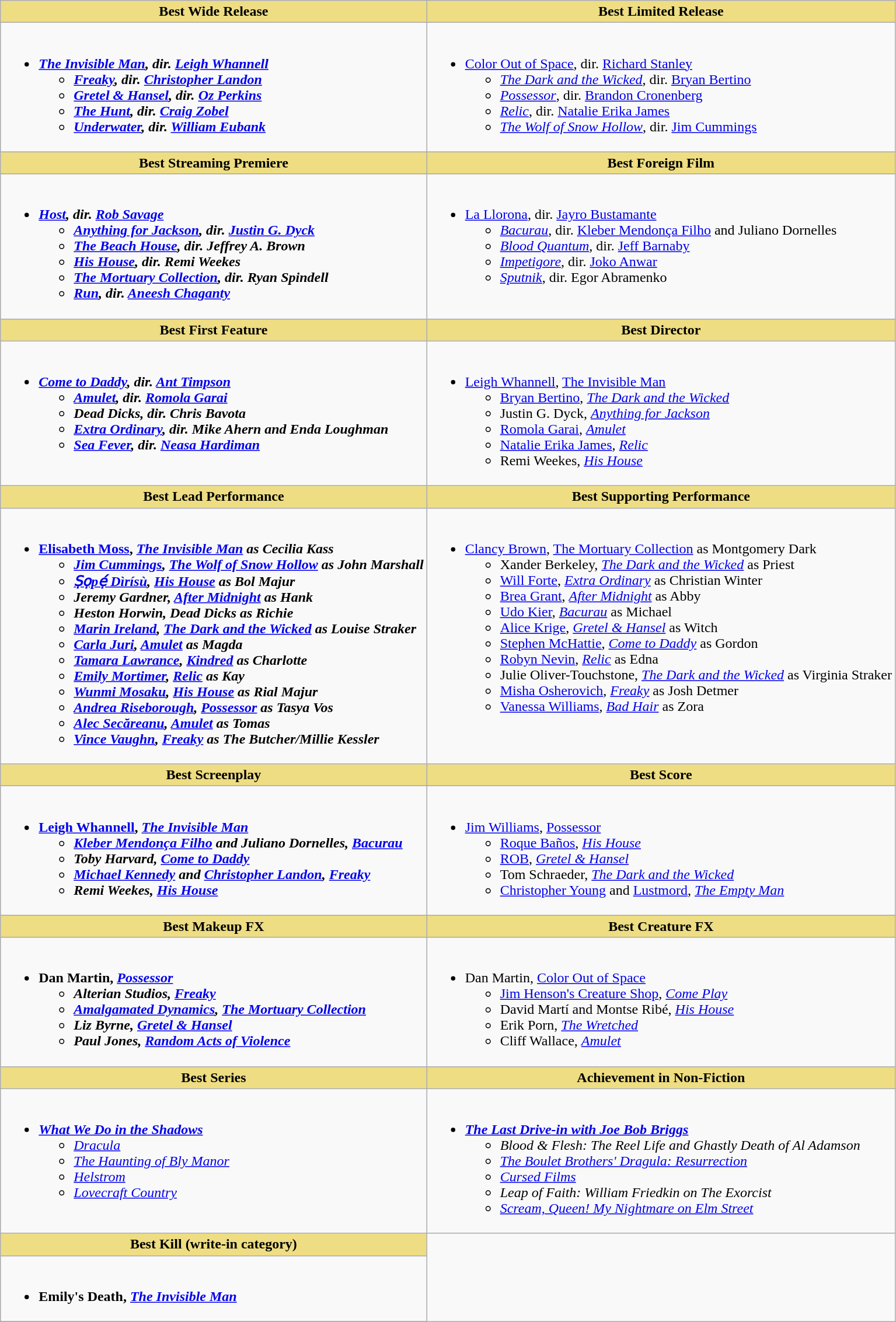<table class=wikitable style="width="100%">
<tr>
<th style="background:#EEDD82">Best Wide Release</th>
<th style="background:#EEDD82">Best Limited Release</th>
</tr>
<tr>
<td valign="top"><br><ul><li><strong><em><a href='#'>The Invisible Man</a><em>, dir. <a href='#'>Leigh Whannell</a><strong><ul><li></em><a href='#'>Freaky</a><em>, dir. <a href='#'>Christopher Landon</a></li><li></em><a href='#'>Gretel & Hansel</a><em>, dir. <a href='#'>Oz Perkins</a></li><li></em><a href='#'>The Hunt</a><em>, dir. <a href='#'>Craig Zobel</a></li><li></em><a href='#'>Underwater</a><em>, dir. <a href='#'>William Eubank</a></li></ul></li></ul></td>
<td valign="top"><br><ul><li></em></strong><a href='#'>Color Out of Space</a></em>, dir. <a href='#'>Richard Stanley</a></strong><ul><li><em><a href='#'>The Dark and the Wicked</a></em>, dir. <a href='#'>Bryan Bertino</a></li><li><em><a href='#'>Possessor</a></em>, dir. <a href='#'>Brandon Cronenberg</a></li><li><em><a href='#'>Relic</a></em>, dir. <a href='#'>Natalie Erika James</a></li><li><em><a href='#'>The Wolf of Snow Hollow</a></em>, dir. <a href='#'>Jim Cummings</a></li></ul></li></ul></td>
</tr>
<tr>
<th style="background:#EEDD82">Best Streaming Premiere</th>
<th style="background:#EEDD82">Best Foreign Film</th>
</tr>
<tr>
<td valign="top"><br><ul><li><strong><em><a href='#'>Host</a><em>, dir. <a href='#'>Rob Savage</a><strong><ul><li></em><a href='#'>Anything for Jackson</a><em>, dir. <a href='#'>Justin G. Dyck</a></li><li></em><a href='#'>The Beach House</a><em>, dir. Jeffrey A. Brown</li><li></em><a href='#'>His House</a><em>, dir. Remi Weekes</li><li></em><a href='#'>The Mortuary Collection</a><em>, dir. Ryan Spindell</li><li></em><a href='#'>Run</a><em>, dir. <a href='#'>Aneesh Chaganty</a></li></ul></li></ul></td>
<td valign="top"><br><ul><li></em></strong><a href='#'>La Llorona</a></em>, dir. <a href='#'>Jayro Bustamante</a></strong><ul><li><em><a href='#'>Bacurau</a></em>, dir. <a href='#'>Kleber Mendonça Filho</a> and Juliano Dornelles</li><li><em><a href='#'>Blood Quantum</a></em>, dir. <a href='#'>Jeff Barnaby</a></li><li><em><a href='#'>Impetigore</a></em>, dir. <a href='#'>Joko Anwar</a></li><li><em><a href='#'>Sputnik</a></em>, dir.  Egor Abramenko</li></ul></li></ul></td>
</tr>
<tr>
<th style="background:#EEDD82">Best First Feature</th>
<th style="background:#EEDD82">Best Director</th>
</tr>
<tr>
<td valign="top"><br><ul><li><strong><em><a href='#'>Come to Daddy</a><em>, dir. <a href='#'>Ant Timpson</a><strong><ul><li></em><a href='#'>Amulet</a><em>, dir. <a href='#'>Romola Garai</a></li><li></em>Dead Dicks<em>, dir. Chris Bavota</li><li></em><a href='#'>Extra Ordinary</a><em>, dir. Mike Ahern and Enda Loughman</li><li></em><a href='#'>Sea Fever</a><em>, dir. <a href='#'>Neasa Hardiman</a></li></ul></li></ul></td>
<td valign="top"><br><ul><li></strong><a href='#'>Leigh Whannell</a>, </em><a href='#'>The Invisible Man</a></em></strong><ul><li><a href='#'>Bryan Bertino</a>, <em><a href='#'>The Dark and the Wicked</a></em></li><li>Justin G. Dyck, <em><a href='#'>Anything for Jackson</a></em></li><li><a href='#'>Romola Garai</a>, <em><a href='#'>Amulet</a></em></li><li><a href='#'>Natalie Erika James</a>, <em><a href='#'>Relic</a></em></li><li>Remi Weekes, <em><a href='#'>His House</a></em></li></ul></li></ul></td>
</tr>
<tr>
<th style="background:#EEDD82">Best Lead Performance</th>
<th style="background:#EEDD82">Best Supporting Performance</th>
</tr>
<tr>
<td valign="top"><br><ul><li><strong><a href='#'>Elisabeth Moss</a>, <em><a href='#'>The Invisible Man</a><strong><em> as Cecilia Kass<ul><li><a href='#'>Jim Cummings</a>, </em><a href='#'>The Wolf of Snow Hollow</a><em> as John Marshall</li><li><a href='#'>Ṣọpẹ́ Dìrísù</a>, </em><a href='#'>His House</a><em> as Bol Majur</li><li>Jeremy Gardner, </em><a href='#'>After Midnight</a><em> as Hank</li><li>Heston Horwin, </em>Dead Dicks<em> as Richie</li><li><a href='#'>Marin Ireland</a>, </em><a href='#'>The Dark and the Wicked</a><em> as Louise Straker</li><li><a href='#'>Carla Juri</a>, </em><a href='#'>Amulet</a><em> as Magda</li><li><a href='#'>Tamara Lawrance</a>, </em><a href='#'>Kindred</a><em> as Charlotte</li><li><a href='#'>Emily Mortimer</a>, </em><a href='#'>Relic</a><em> as Kay</li><li><a href='#'>Wunmi Mosaku</a>, </em><a href='#'>His House</a><em> as Rial Majur</li><li><a href='#'>Andrea Riseborough</a>, </em><a href='#'>Possessor</a><em> as Tasya Vos</li><li><a href='#'>Alec Secăreanu</a>, </em><a href='#'>Amulet</a><em> as Tomas</li><li><a href='#'>Vince Vaughn</a>, </em><a href='#'>Freaky</a><em> as The Butcher/Millie Kessler</li></ul></li></ul></td>
<td valign="top"><br><ul><li></strong><a href='#'>Clancy Brown</a>, </em><a href='#'>The Mortuary Collection</a></em></strong> as Montgomery Dark<ul><li>Xander Berkeley, <em><a href='#'>The Dark and the Wicked</a></em> as Priest</li><li><a href='#'>Will Forte</a>, <em><a href='#'>Extra Ordinary</a></em> as Christian Winter</li><li><a href='#'>Brea Grant</a>, <em><a href='#'>After Midnight</a></em> as Abby</li><li><a href='#'>Udo Kier</a>, <em><a href='#'>Bacurau</a></em> as Michael</li><li><a href='#'>Alice Krige</a>, <em><a href='#'>Gretel & Hansel</a></em> as Witch</li><li><a href='#'>Stephen McHattie</a>, <em><a href='#'>Come to Daddy</a></em> as Gordon</li><li><a href='#'>Robyn Nevin</a>, <em><a href='#'>Relic</a></em> as Edna</li><li>Julie Oliver-Touchstone, <em><a href='#'>The Dark and the Wicked</a></em> as Virginia Straker</li><li><a href='#'>Misha Osherovich</a>, <em><a href='#'>Freaky</a></em> as Josh Detmer</li><li><a href='#'>Vanessa Williams</a>, <em><a href='#'>Bad Hair</a></em> as Zora</li></ul></li></ul></td>
</tr>
<tr>
<th style="background:#EEDD82">Best Screenplay</th>
<th style="background:#EEDD82">Best Score</th>
</tr>
<tr>
<td valign="top"><br><ul><li><strong><a href='#'>Leigh Whannell</a>, <em><a href='#'>The Invisible Man</a><strong><em><ul><li><a href='#'>Kleber Mendonça Filho</a> and Juliano Dornelles, </em><a href='#'>Bacurau</a><em></li><li>Toby Harvard, </em><a href='#'>Come to Daddy</a><em></li><li><a href='#'>Michael Kennedy</a> and <a href='#'>Christopher Landon</a>, </em><a href='#'>Freaky</a><em></li><li>Remi Weekes, </em><a href='#'>His House</a><em></li></ul></li></ul></td>
<td valign="top"><br><ul><li></strong><a href='#'>Jim Williams</a>, </em><a href='#'>Possessor</a></em></strong><ul><li><a href='#'>Roque Baños</a>, <em><a href='#'>His House</a></em></li><li><a href='#'>ROB</a>, <em><a href='#'>Gretel & Hansel</a></em></li><li>Tom Schraeder, <em><a href='#'>The Dark and the Wicked</a></em></li><li><a href='#'>Christopher Young</a> and <a href='#'>Lustmord</a>, <em><a href='#'>The Empty Man</a></em></li></ul></li></ul></td>
</tr>
<tr>
<th style="background:#EEDD82">Best Makeup FX</th>
<th style="background:#EEDD82">Best Creature FX</th>
</tr>
<tr>
<td valign="top"><br><ul><li><strong>Dan Martin, <em><a href='#'>Possessor</a><strong><em><ul><li>Alterian Studios, </em><a href='#'>Freaky</a><em></li><li><a href='#'>Amalgamated Dynamics</a>, </em><a href='#'>The Mortuary Collection</a><em></li><li>Liz Byrne, </em><a href='#'>Gretel & Hansel</a><em></li><li>Paul Jones, </em><a href='#'>Random Acts of Violence</a><em></li></ul></li></ul></td>
<td valign="top"><br><ul><li></strong>Dan Martin, </em><a href='#'>Color Out of Space</a></em></strong><ul><li><a href='#'>Jim Henson's Creature Shop</a>, <em><a href='#'>Come Play</a></em></li><li>David Martí and Montse Ribé, <em><a href='#'>His House</a></em></li><li>Erik Porn, <em><a href='#'>The Wretched</a></em></li><li>Cliff Wallace, <em><a href='#'>Amulet</a></em></li></ul></li></ul></td>
</tr>
<tr>
<th style="background:#EEDD82">Best Series</th>
<th style="background:#EEDD82">Achievement in Non-Fiction</th>
</tr>
<tr>
<td valign="top"><br><ul><li><strong><em><a href='#'>What We Do in the Shadows</a></em></strong><ul><li><em><a href='#'>Dracula</a></em></li><li><em><a href='#'>The Haunting of Bly Manor</a></em></li><li><em><a href='#'>Helstrom</a></em></li><li><em><a href='#'>Lovecraft Country</a></em></li></ul></li></ul></td>
<td valign="top"><br><ul><li><strong><em><a href='#'>The Last Drive-in with Joe Bob Briggs</a></em></strong><ul><li><em>Blood & Flesh: The Reel Life and Ghastly Death of Al Adamson</em></li><li><em><a href='#'>The Boulet Brothers' Dragula: Resurrection</a></em></li><li><em><a href='#'>Cursed Films</a></em></li><li><em>Leap of Faith: William Friedkin on The Exorcist</em></li><li><em><a href='#'>Scream, Queen! My Nightmare on Elm Street</a></em></li></ul></li></ul></td>
</tr>
<tr>
<th style="background:#EEDD82">Best Kill (write-in category)</th>
</tr>
<tr>
<td valign="top"><br><ul><li><strong>Emily's Death, <em><a href='#'>The Invisible Man</a><strong><em></li></ul></td>
</tr>
<tr>
</tr>
</table>
